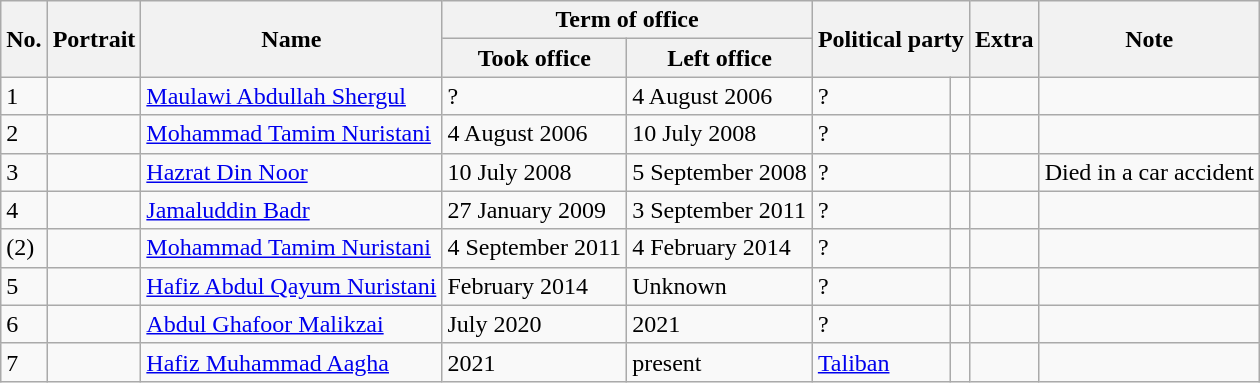<table class="wikitable">
<tr>
<th rowspan="2">No.</th>
<th rowspan="2">Portrait</th>
<th rowspan="2">Name</th>
<th colspan="2">Term of office</th>
<th colspan="2" rowspan="2">Political party</th>
<th rowspan="2">Extra</th>
<th rowspan="2">Note</th>
</tr>
<tr>
<th>Took office</th>
<th>Left office</th>
</tr>
<tr>
<td>1</td>
<td></td>
<td><a href='#'>Maulawi Abdullah Shergul</a></td>
<td>?</td>
<td>4 August 2006</td>
<td>?</td>
<td></td>
<td></td>
<td></td>
</tr>
<tr>
<td>2</td>
<td></td>
<td><a href='#'>Mohammad Tamim Nuristani</a></td>
<td>4 August 2006</td>
<td>10 July 2008</td>
<td>?</td>
<td></td>
<td></td>
<td></td>
</tr>
<tr>
<td>3</td>
<td></td>
<td><a href='#'>Hazrat Din Noor</a></td>
<td>10 July 2008</td>
<td>5 September 2008</td>
<td>?</td>
<td></td>
<td></td>
<td>Died in a car accident</td>
</tr>
<tr>
<td>4</td>
<td></td>
<td><a href='#'>Jamaluddin Badr</a></td>
<td>27 January 2009</td>
<td>3 September 2011</td>
<td>?</td>
<td></td>
<td></td>
<td></td>
</tr>
<tr>
<td>(2)</td>
<td></td>
<td><a href='#'>Mohammad Tamim Nuristani</a></td>
<td>4 September 2011</td>
<td>4 February 2014</td>
<td>?</td>
<td></td>
<td></td>
<td></td>
</tr>
<tr>
<td>5</td>
<td></td>
<td><a href='#'>Hafiz Abdul Qayum Nuristani</a></td>
<td>February 2014</td>
<td>Unknown</td>
<td>?</td>
<td></td>
<td></td>
<td></td>
</tr>
<tr>
<td>6</td>
<td></td>
<td><a href='#'>Abdul Ghafoor Malikzai</a></td>
<td>July 2020</td>
<td>2021</td>
<td>?</td>
<td></td>
<td></td>
<td></td>
</tr>
<tr>
<td>7</td>
<td></td>
<td><a href='#'>Hafiz Muhammad Aagha</a></td>
<td>2021</td>
<td>present</td>
<td><a href='#'>Taliban</a></td>
<td></td>
<td></td>
<td></td>
</tr>
</table>
